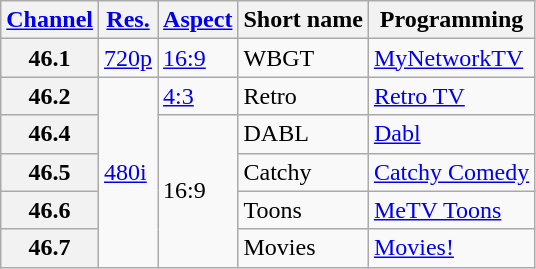<table class="wikitable">
<tr>
<th scope = "col"><a href='#'>Channel</a></th>
<th scope = "col"><a href='#'>Res.</a></th>
<th scope = "col"><a href='#'>Aspect</a></th>
<th scope = "col">Short name</th>
<th scope = "col">Programming</th>
</tr>
<tr>
<th scope = "col">46.1</th>
<td><a href='#'>720p</a></td>
<td><a href='#'>16:9</a></td>
<td>WBGT</td>
<td><a href='#'>MyNetworkTV</a></td>
</tr>
<tr>
<th scope = "col">46.2</th>
<td rowspan="5"><a href='#'>480i</a></td>
<td><a href='#'>4:3</a></td>
<td>Retro</td>
<td><a href='#'>Retro TV</a></td>
</tr>
<tr>
<th scope = "col">46.4</th>
<td rowspan="4">16:9</td>
<td>DABL</td>
<td><a href='#'>Dabl</a></td>
</tr>
<tr>
<th scope = "col">46.5</th>
<td>Catchy</td>
<td><a href='#'>Catchy Comedy</a></td>
</tr>
<tr>
<th scope = "col">46.6</th>
<td>Toons</td>
<td><a href='#'>MeTV Toons</a></td>
</tr>
<tr>
<th scope = "col">46.7</th>
<td>Movies</td>
<td><a href='#'>Movies!</a></td>
</tr>
</table>
